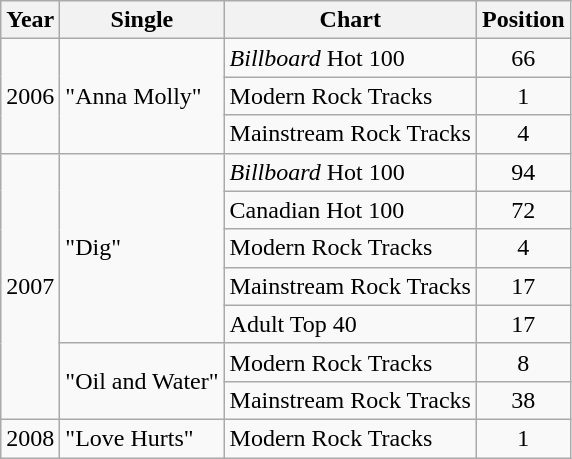<table class="wikitable">
<tr>
<th>Year</th>
<th>Single</th>
<th>Chart</th>
<th>Position</th>
</tr>
<tr>
<td rowspan="3">2006</td>
<td rowspan="3">"Anna Molly"</td>
<td><em>Billboard</em> Hot 100</td>
<td style="text-align:center;">66</td>
</tr>
<tr>
<td>Modern Rock Tracks</td>
<td style="text-align:center;">1</td>
</tr>
<tr>
<td>Mainstream Rock Tracks</td>
<td style="text-align:center;">4</td>
</tr>
<tr>
<td rowspan="7">2007</td>
<td rowspan="5">"Dig"</td>
<td><em>Billboard</em> Hot 100</td>
<td style="text-align:center;">94</td>
</tr>
<tr>
<td>Canadian Hot 100</td>
<td style="text-align:center;">72</td>
</tr>
<tr>
<td>Modern Rock Tracks</td>
<td style="text-align:center;">4</td>
</tr>
<tr>
<td>Mainstream Rock Tracks</td>
<td style="text-align:center;">17</td>
</tr>
<tr>
<td>Adult Top 40</td>
<td style="text-align:center;">17</td>
</tr>
<tr>
<td rowspan="2">"Oil and Water"</td>
<td>Modern Rock Tracks</td>
<td style="text-align:center;">8</td>
</tr>
<tr>
<td>Mainstream Rock Tracks</td>
<td style="text-align:center;">38</td>
</tr>
<tr>
<td>2008</td>
<td>"Love Hurts"</td>
<td>Modern Rock Tracks</td>
<td style="text-align:center;">1</td>
</tr>
</table>
